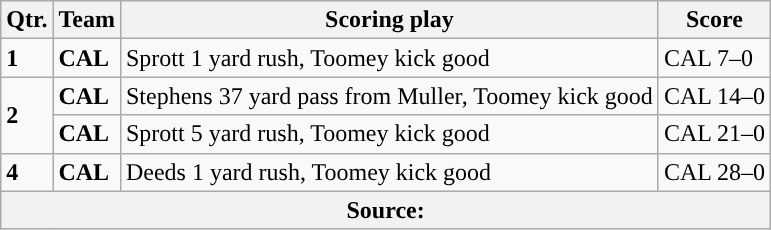<table class="wikitable">
<tr>
<th>Qtr.</th>
<th>Team</th>
<th>Scoring play</th>
<th>Score</th>
</tr>
<tr>
<td><strong>1</strong></td>
<td><strong>CAL</strong></td>
<td>Sprott 1 yard rush, Toomey kick good</td>
<td>CAL 7–0</td>
</tr>
<tr>
<td rowspan=2><strong>2</strong></td>
<td><strong>CAL</strong></td>
<td>Stephens 37 yard pass from Muller, Toomey kick good</td>
<td>CAL 14–0</td>
</tr>
<tr>
<td><strong>CAL</strong></td>
<td>Sprott 5 yard rush, Toomey kick good</td>
<td>CAL 21–0</td>
</tr>
<tr>
<td><strong>4</strong></td>
<td><strong>CAL</strong></td>
<td>Deeds 1 yard rush, Toomey kick good</td>
<td>CAL 28–0</td>
</tr>
<tr>
<th colspan=4>Source:</th>
</tr>
</table>
